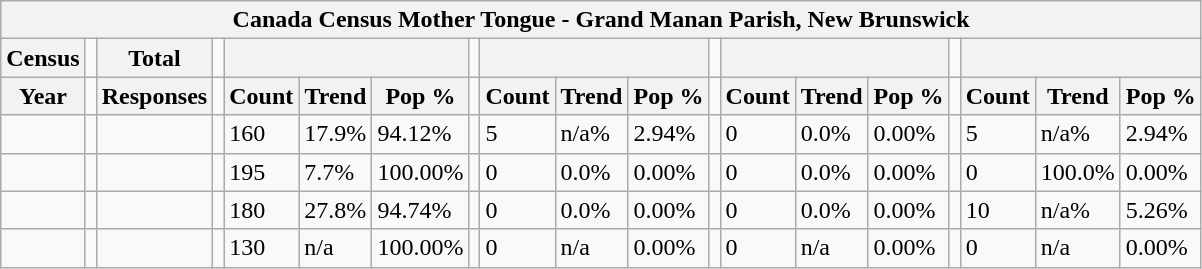<table class="wikitable">
<tr>
<th colspan="19">Canada Census Mother Tongue - Grand Manan Parish, New Brunswick</th>
</tr>
<tr>
<th>Census</th>
<td></td>
<th>Total</th>
<td colspan="1"></td>
<th colspan="3"></th>
<td colspan="1"></td>
<th colspan="3"></th>
<td colspan="1"></td>
<th colspan="3"></th>
<td colspan="1"></td>
<th colspan="3"></th>
</tr>
<tr>
<th>Year</th>
<td></td>
<th>Responses</th>
<td></td>
<th>Count</th>
<th>Trend</th>
<th>Pop %</th>
<td></td>
<th>Count</th>
<th>Trend</th>
<th>Pop %</th>
<td></td>
<th>Count</th>
<th>Trend</th>
<th>Pop %</th>
<td></td>
<th>Count</th>
<th>Trend</th>
<th>Pop %</th>
</tr>
<tr>
<td></td>
<td></td>
<td></td>
<td></td>
<td>160</td>
<td> 17.9%</td>
<td>94.12%</td>
<td></td>
<td>5</td>
<td> n/a%</td>
<td>2.94%</td>
<td></td>
<td>0</td>
<td> 0.0%</td>
<td>0.00%</td>
<td></td>
<td>5</td>
<td> n/a%</td>
<td>2.94%</td>
</tr>
<tr>
<td></td>
<td></td>
<td></td>
<td></td>
<td>195</td>
<td> 7.7%</td>
<td>100.00%</td>
<td></td>
<td>0</td>
<td> 0.0%</td>
<td>0.00%</td>
<td></td>
<td>0</td>
<td> 0.0%</td>
<td>0.00%</td>
<td></td>
<td>0</td>
<td> 100.0%</td>
<td>0.00%</td>
</tr>
<tr>
<td></td>
<td></td>
<td></td>
<td></td>
<td>180</td>
<td> 27.8%</td>
<td>94.74%</td>
<td></td>
<td>0</td>
<td> 0.0%</td>
<td>0.00%</td>
<td></td>
<td>0</td>
<td> 0.0%</td>
<td>0.00%</td>
<td></td>
<td>10</td>
<td> n/a%</td>
<td>5.26%</td>
</tr>
<tr>
<td></td>
<td></td>
<td></td>
<td></td>
<td>130</td>
<td>n/a</td>
<td>100.00%</td>
<td></td>
<td>0</td>
<td>n/a</td>
<td>0.00%</td>
<td></td>
<td>0</td>
<td>n/a</td>
<td>0.00%</td>
<td></td>
<td>0</td>
<td>n/a</td>
<td>0.00%</td>
</tr>
</table>
